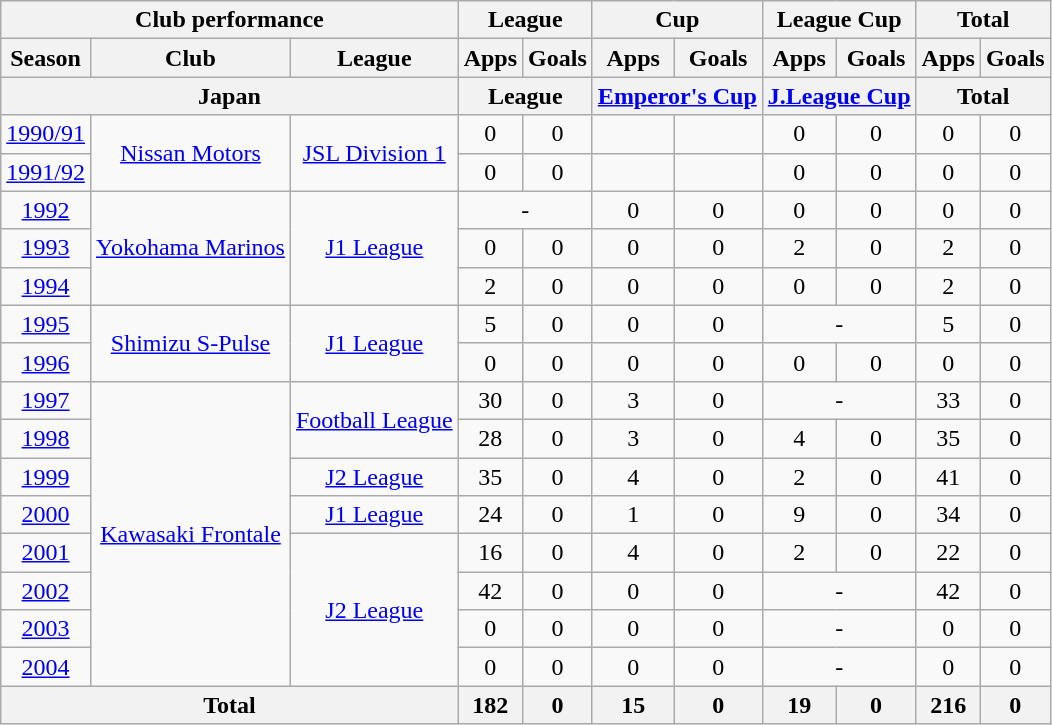<table class="wikitable" style="text-align:center;">
<tr>
<th colspan=3>Club performance</th>
<th colspan=2>League</th>
<th colspan=2>Cup</th>
<th colspan=2>League Cup</th>
<th colspan=2>Total</th>
</tr>
<tr>
<th>Season</th>
<th>Club</th>
<th>League</th>
<th>Apps</th>
<th>Goals</th>
<th>Apps</th>
<th>Goals</th>
<th>Apps</th>
<th>Goals</th>
<th>Apps</th>
<th>Goals</th>
</tr>
<tr>
<th colspan=3>Japan</th>
<th colspan=2>League</th>
<th colspan=2><a href='#'>Emperor's Cup</a></th>
<th colspan=2><a href='#'>J.League Cup</a></th>
<th colspan=2>Total</th>
</tr>
<tr>
<td><a href='#'>1990/91</a></td>
<td rowspan="2"><a href='#'>Nissan Motors</a></td>
<td rowspan="2"><a href='#'>JSL Division 1</a></td>
<td>0</td>
<td>0</td>
<td></td>
<td></td>
<td>0</td>
<td>0</td>
<td>0</td>
<td>0</td>
</tr>
<tr>
<td><a href='#'>1991/92</a></td>
<td>0</td>
<td>0</td>
<td></td>
<td></td>
<td>0</td>
<td>0</td>
<td>0</td>
<td>0</td>
</tr>
<tr>
<td><a href='#'>1992</a></td>
<td rowspan="3"><a href='#'>Yokohama Marinos</a></td>
<td rowspan="3"><a href='#'>J1 League</a></td>
<td colspan="2">-</td>
<td>0</td>
<td>0</td>
<td>0</td>
<td>0</td>
<td>0</td>
<td>0</td>
</tr>
<tr>
<td><a href='#'>1993</a></td>
<td>0</td>
<td>0</td>
<td>0</td>
<td>0</td>
<td>2</td>
<td>0</td>
<td>2</td>
<td>0</td>
</tr>
<tr>
<td><a href='#'>1994</a></td>
<td>2</td>
<td>0</td>
<td>0</td>
<td>0</td>
<td>0</td>
<td>0</td>
<td>2</td>
<td>0</td>
</tr>
<tr>
<td><a href='#'>1995</a></td>
<td rowspan="2"><a href='#'>Shimizu S-Pulse</a></td>
<td rowspan="2"><a href='#'>J1 League</a></td>
<td>5</td>
<td>0</td>
<td>0</td>
<td>0</td>
<td colspan="2">-</td>
<td>5</td>
<td>0</td>
</tr>
<tr>
<td><a href='#'>1996</a></td>
<td>0</td>
<td>0</td>
<td>0</td>
<td>0</td>
<td>0</td>
<td>0</td>
<td>0</td>
<td>0</td>
</tr>
<tr>
<td><a href='#'>1997</a></td>
<td rowspan="8"><a href='#'>Kawasaki Frontale</a></td>
<td rowspan="2"><a href='#'>Football League</a></td>
<td>30</td>
<td>0</td>
<td>3</td>
<td>0</td>
<td colspan="2">-</td>
<td>33</td>
<td>0</td>
</tr>
<tr>
<td><a href='#'>1998</a></td>
<td>28</td>
<td>0</td>
<td>3</td>
<td>0</td>
<td>4</td>
<td>0</td>
<td>35</td>
<td>0</td>
</tr>
<tr>
<td><a href='#'>1999</a></td>
<td><a href='#'>J2 League</a></td>
<td>35</td>
<td>0</td>
<td>4</td>
<td>0</td>
<td>2</td>
<td>0</td>
<td>41</td>
<td>0</td>
</tr>
<tr>
<td><a href='#'>2000</a></td>
<td><a href='#'>J1 League</a></td>
<td>24</td>
<td>0</td>
<td>1</td>
<td>0</td>
<td>9</td>
<td>0</td>
<td>34</td>
<td>0</td>
</tr>
<tr>
<td><a href='#'>2001</a></td>
<td rowspan="4"><a href='#'>J2 League</a></td>
<td>16</td>
<td>0</td>
<td>4</td>
<td>0</td>
<td>2</td>
<td>0</td>
<td>22</td>
<td>0</td>
</tr>
<tr>
<td><a href='#'>2002</a></td>
<td>42</td>
<td>0</td>
<td>0</td>
<td>0</td>
<td colspan="2">-</td>
<td>42</td>
<td>0</td>
</tr>
<tr>
<td><a href='#'>2003</a></td>
<td>0</td>
<td>0</td>
<td>0</td>
<td>0</td>
<td colspan="2">-</td>
<td>0</td>
<td>0</td>
</tr>
<tr>
<td><a href='#'>2004</a></td>
<td>0</td>
<td>0</td>
<td>0</td>
<td>0</td>
<td colspan="2">-</td>
<td>0</td>
<td>0</td>
</tr>
<tr>
<th colspan=3>Total</th>
<th>182</th>
<th>0</th>
<th>15</th>
<th>0</th>
<th>19</th>
<th>0</th>
<th>216</th>
<th>0</th>
</tr>
</table>
